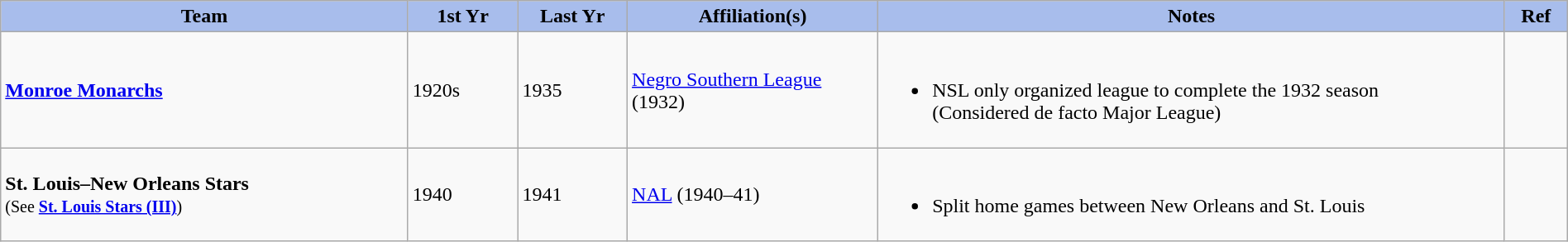<table class="wikitable" style="width: 100%">
<tr>
<th style="background:#a8bdec; width:26%;">Team</th>
<th style="width:7%; background:#a8bdec;">1st Yr</th>
<th style="width:7%; background:#a8bdec;">Last Yr</th>
<th style="width:16%; background:#a8bdec;">Affiliation(s)</th>
<th style="width:40%; background:#a8bdec;">Notes</th>
<th style="width:4%; background:#a8bdec;">Ref</th>
</tr>
<tr>
<td><strong><a href='#'>Monroe Monarchs</a></strong></td>
<td>1920s</td>
<td>1935</td>
<td><a href='#'>Negro Southern League</a> (1932)</td>
<td><br><ul><li>NSL only organized league to complete the 1932 season<br>(Considered de facto Major League)</li></ul></td>
<td></td>
</tr>
<tr>
<td><strong>St. Louis–New Orleans Stars</strong><br><small>(See <strong><a href='#'>St. Louis Stars (III)</a></strong>)</small></td>
<td>1940</td>
<td>1941</td>
<td><a href='#'>NAL</a> (1940–41)</td>
<td><br><ul><li>Split home games between New Orleans and St. Louis</li></ul></td>
<td></td>
</tr>
</table>
